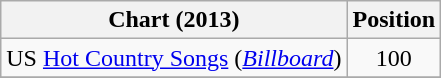<table class="wikitable sortable">
<tr>
<th scope="col">Chart (2013)</th>
<th scope="col">Position</th>
</tr>
<tr>
<td>US <a href='#'>Hot Country Songs</a> (<em><a href='#'>Billboard</a></em>)</td>
<td align="center">100</td>
</tr>
<tr>
</tr>
</table>
